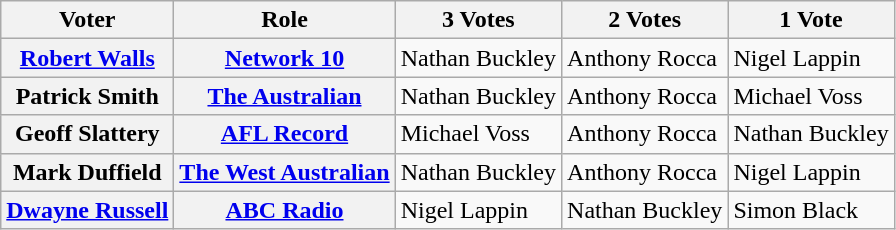<table class="wikitable">
<tr>
<th>Voter</th>
<th>Role</th>
<th>3 Votes</th>
<th>2 Votes</th>
<th>1 Vote</th>
</tr>
<tr>
<th><a href='#'>Robert Walls</a></th>
<th><a href='#'>Network 10</a></th>
<td>Nathan Buckley</td>
<td>Anthony Rocca</td>
<td>Nigel Lappin</td>
</tr>
<tr>
<th>Patrick Smith</th>
<th><a href='#'>The Australian</a></th>
<td>Nathan Buckley</td>
<td>Anthony Rocca</td>
<td>Michael Voss</td>
</tr>
<tr>
<th>Geoff Slattery</th>
<th><a href='#'>AFL Record</a></th>
<td>Michael Voss</td>
<td>Anthony Rocca</td>
<td>Nathan Buckley</td>
</tr>
<tr>
<th>Mark Duffield</th>
<th><a href='#'>The West Australian</a></th>
<td>Nathan Buckley</td>
<td>Anthony Rocca</td>
<td>Nigel Lappin</td>
</tr>
<tr>
<th><a href='#'>Dwayne Russell</a></th>
<th><a href='#'>ABC Radio</a></th>
<td>Nigel Lappin</td>
<td>Nathan Buckley</td>
<td>Simon Black</td>
</tr>
</table>
